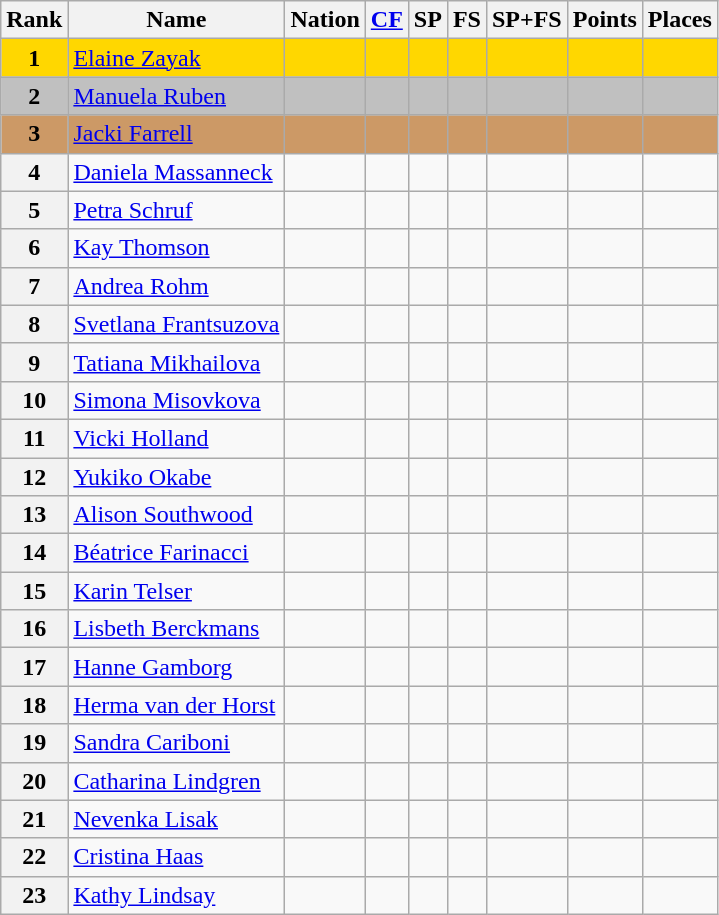<table class="wikitable">
<tr>
<th>Rank</th>
<th>Name</th>
<th>Nation</th>
<th><a href='#'>CF</a></th>
<th>SP</th>
<th>FS</th>
<th>SP+FS</th>
<th>Points</th>
<th>Places</th>
</tr>
<tr bgcolor=gold>
<td align=center><strong>1</strong></td>
<td><a href='#'>Elaine Zayak</a></td>
<td></td>
<td></td>
<td></td>
<td></td>
<td></td>
<td></td>
<td></td>
</tr>
<tr bgcolor=silver>
<td align=center><strong>2</strong></td>
<td><a href='#'>Manuela Ruben</a></td>
<td></td>
<td></td>
<td></td>
<td></td>
<td></td>
<td></td>
<td></td>
</tr>
<tr bgcolor=cc9966>
<td align=center><strong>3</strong></td>
<td><a href='#'>Jacki Farrell</a></td>
<td></td>
<td></td>
<td></td>
<td></td>
<td></td>
<td></td>
<td></td>
</tr>
<tr>
<th>4</th>
<td><a href='#'>Daniela Massanneck</a></td>
<td></td>
<td></td>
<td></td>
<td></td>
<td></td>
<td></td>
<td></td>
</tr>
<tr>
<th>5</th>
<td><a href='#'>Petra Schruf</a></td>
<td></td>
<td></td>
<td></td>
<td></td>
<td></td>
<td></td>
<td></td>
</tr>
<tr>
<th>6</th>
<td><a href='#'>Kay Thomson</a></td>
<td></td>
<td></td>
<td></td>
<td></td>
<td></td>
<td></td>
<td></td>
</tr>
<tr>
<th>7</th>
<td><a href='#'>Andrea Rohm</a></td>
<td></td>
<td></td>
<td></td>
<td></td>
<td></td>
<td></td>
<td></td>
</tr>
<tr>
<th>8</th>
<td><a href='#'>Svetlana Frantsuzova</a></td>
<td></td>
<td></td>
<td></td>
<td></td>
<td></td>
<td></td>
<td></td>
</tr>
<tr>
<th>9</th>
<td><a href='#'>Tatiana Mikhailova</a></td>
<td></td>
<td></td>
<td></td>
<td></td>
<td></td>
<td></td>
<td></td>
</tr>
<tr>
<th>10</th>
<td><a href='#'>Simona Misovkova</a></td>
<td></td>
<td></td>
<td></td>
<td></td>
<td></td>
<td></td>
<td></td>
</tr>
<tr>
<th>11</th>
<td><a href='#'>Vicki Holland</a></td>
<td></td>
<td></td>
<td></td>
<td></td>
<td></td>
<td></td>
<td></td>
</tr>
<tr>
<th>12</th>
<td><a href='#'>Yukiko Okabe</a></td>
<td></td>
<td></td>
<td></td>
<td></td>
<td></td>
<td></td>
<td></td>
</tr>
<tr>
<th>13</th>
<td><a href='#'>Alison Southwood</a></td>
<td></td>
<td></td>
<td></td>
<td></td>
<td></td>
<td></td>
<td></td>
</tr>
<tr>
<th>14</th>
<td><a href='#'>Béatrice Farinacci</a></td>
<td></td>
<td></td>
<td></td>
<td></td>
<td></td>
<td></td>
<td></td>
</tr>
<tr>
<th>15</th>
<td><a href='#'>Karin Telser</a></td>
<td></td>
<td></td>
<td></td>
<td></td>
<td></td>
<td></td>
<td></td>
</tr>
<tr>
<th>16</th>
<td><a href='#'>Lisbeth Berckmans</a></td>
<td></td>
<td></td>
<td></td>
<td></td>
<td></td>
<td></td>
<td></td>
</tr>
<tr>
<th>17</th>
<td><a href='#'>Hanne Gamborg</a></td>
<td></td>
<td></td>
<td></td>
<td></td>
<td></td>
<td></td>
<td></td>
</tr>
<tr>
<th>18</th>
<td><a href='#'>Herma van der Horst</a></td>
<td></td>
<td></td>
<td></td>
<td></td>
<td></td>
<td></td>
<td></td>
</tr>
<tr>
<th>19</th>
<td><a href='#'>Sandra Cariboni</a></td>
<td></td>
<td></td>
<td></td>
<td></td>
<td></td>
<td></td>
<td></td>
</tr>
<tr>
<th>20</th>
<td><a href='#'>Catharina Lindgren</a></td>
<td></td>
<td></td>
<td></td>
<td></td>
<td></td>
<td></td>
<td></td>
</tr>
<tr>
<th>21</th>
<td><a href='#'>Nevenka Lisak</a></td>
<td></td>
<td></td>
<td></td>
<td></td>
<td></td>
<td></td>
<td></td>
</tr>
<tr>
<th>22</th>
<td><a href='#'>Cristina Haas</a></td>
<td></td>
<td></td>
<td></td>
<td></td>
<td></td>
<td></td>
<td></td>
</tr>
<tr>
<th>23</th>
<td><a href='#'>Kathy Lindsay</a></td>
<td></td>
<td></td>
<td></td>
<td></td>
<td></td>
<td></td>
<td></td>
</tr>
</table>
